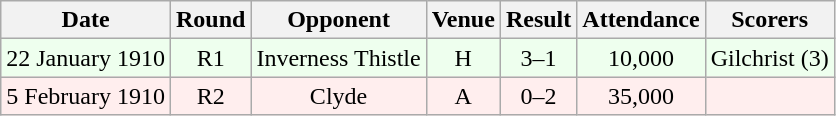<table class="wikitable sortable" style="font-size:100%; text-align:center">
<tr>
<th>Date</th>
<th>Round</th>
<th>Opponent</th>
<th>Venue</th>
<th>Result</th>
<th>Attendance</th>
<th>Scorers</th>
</tr>
<tr bgcolor = "#EEFFEE">
<td>22 January 1910</td>
<td>R1</td>
<td>Inverness Thistle</td>
<td>H</td>
<td>3–1</td>
<td>10,000</td>
<td>Gilchrist (3)</td>
</tr>
<tr bgcolor = "#FFEEEE">
<td>5 February 1910</td>
<td>R2</td>
<td>Clyde</td>
<td>A</td>
<td>0–2</td>
<td>35,000</td>
<td></td>
</tr>
</table>
